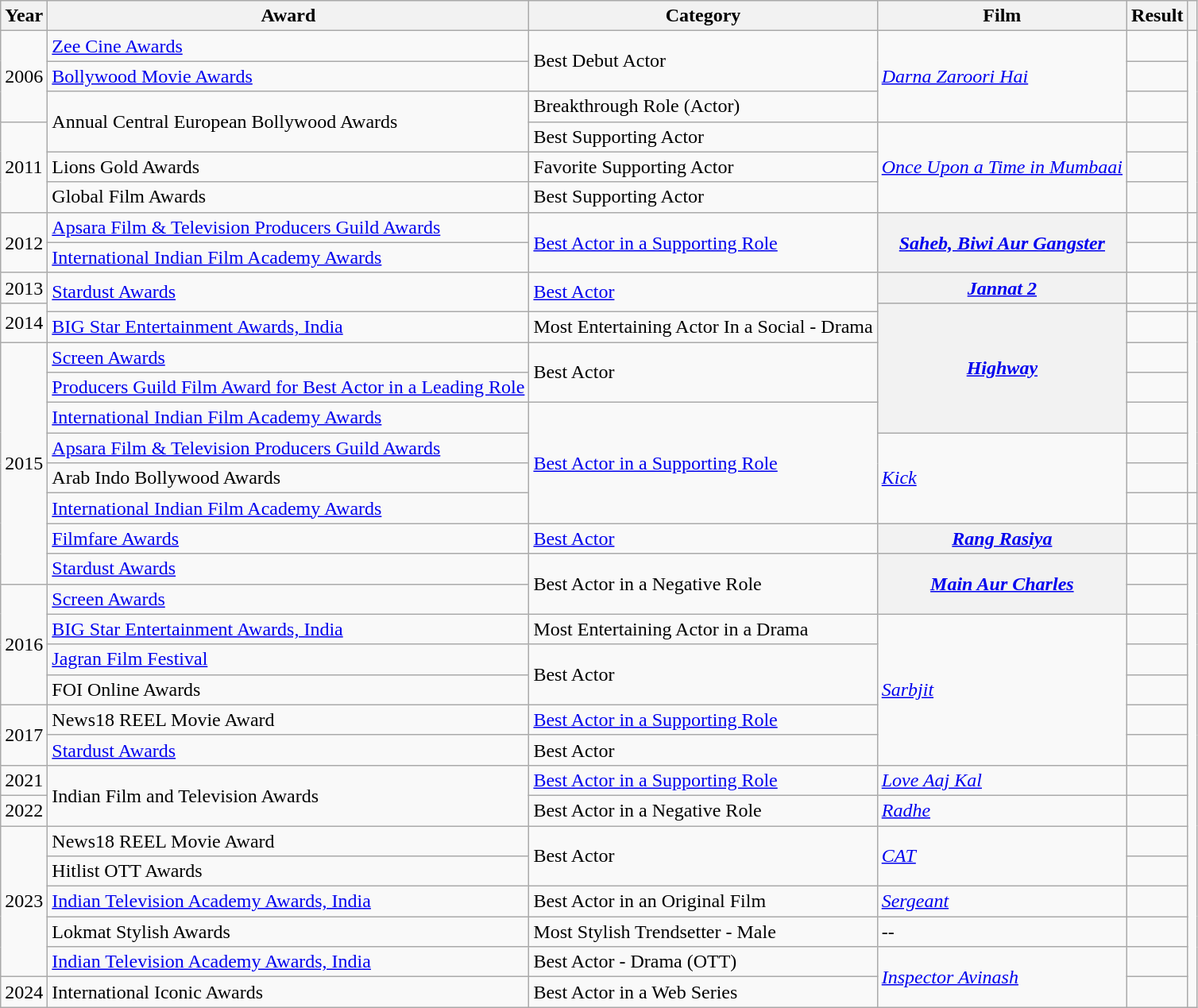<table class="wikitable sortable plainrowheaders">
<tr>
<th scope="col">Year</th>
<th scope="col">Award</th>
<th scope="col">Category</th>
<th scope="col">Film</th>
<th scope="col">Result</th>
<th scope="col" class="unsortable"></th>
</tr>
<tr>
<td rowspan="3">2006</td>
<td><a href='#'>Zee Cine Awards</a></td>
<td rowspan="2">Best Debut Actor</td>
<td rowspan="3"><em><a href='#'>Darna Zaroori Hai</a></em></td>
<td></td>
<td rowspan="6"></td>
</tr>
<tr>
<td><a href='#'>Bollywood Movie Awards</a></td>
<td></td>
</tr>
<tr>
<td rowspan="2">Annual Central European Bollywood Awards</td>
<td>Breakthrough Role (Actor)</td>
<td></td>
</tr>
<tr>
<td rowspan="3">2011</td>
<td>Best Supporting Actor</td>
<td rowspan="3"><em><a href='#'>Once Upon a Time in Mumbaai</a></em></td>
<td></td>
</tr>
<tr>
<td>Lions Gold Awards</td>
<td>Favorite Supporting Actor</td>
<td></td>
</tr>
<tr>
<td>Global Film Awards</td>
<td>Best Supporting Actor</td>
<td></td>
</tr>
<tr>
<td rowspan="2">2012</td>
<td><a href='#'>Apsara Film & Television Producers Guild Awards</a></td>
<td rowspan="2"><a href='#'>Best Actor in a Supporting Role</a></td>
<th rowspan="2" scope="row"><em><a href='#'>Saheb, Biwi Aur Gangster</a></em></th>
<td></td>
<td style="text-align:center;"></td>
</tr>
<tr>
<td><a href='#'>International Indian Film Academy Awards</a></td>
<td></td>
<td style="text-align:center;"></td>
</tr>
<tr>
<td>2013</td>
<td rowspan="2"><a href='#'>Stardust Awards</a></td>
<td rowspan="2"><a href='#'>Best Actor</a></td>
<th scope="row"><em><a href='#'>Jannat 2</a></em></th>
<td></td>
<td style="text-align:center;"></td>
</tr>
<tr>
<td rowspan="2">2014</td>
<th rowspan="5" scope="row"><em><a href='#'>Highway</a></em></th>
<td></td>
<td style="text-align:center;"></td>
</tr>
<tr>
<td><a href='#'>BIG Star Entertainment Awards, India</a></td>
<td>Most Entertaining Actor In a Social - Drama</td>
<td></td>
<td rowspan="6"></td>
</tr>
<tr>
<td rowspan="8">2015</td>
<td><a href='#'>Screen Awards</a></td>
<td rowspan="2">Best Actor</td>
<td></td>
</tr>
<tr>
<td><a href='#'>Producers Guild Film Award for Best Actor in a Leading Role</a></td>
<td></td>
</tr>
<tr>
<td><a href='#'>International Indian Film Academy Awards</a></td>
<td rowspan="4"><a href='#'>Best Actor in a Supporting Role</a></td>
<td></td>
</tr>
<tr>
<td><a href='#'>Apsara Film & Television Producers Guild Awards</a></td>
<td rowspan="3"><em><a href='#'>Kick</a></em></td>
<td></td>
</tr>
<tr>
<td>Arab Indo Bollywood Awards</td>
<td></td>
</tr>
<tr>
<td><a href='#'>International Indian Film Academy Awards</a></td>
<td></td>
<td></td>
</tr>
<tr>
<td><a href='#'>Filmfare Awards</a></td>
<td><a href='#'>Best Actor</a></td>
<th scope="row"><em><a href='#'>Rang Rasiya</a></em></th>
<td></td>
<td style="text-align:center;"></td>
</tr>
<tr>
<td><a href='#'>Stardust Awards</a></td>
<td rowspan="2">Best Actor in a Negative Role</td>
<th rowspan="2" scope="row"><em><a href='#'>Main Aur Charles</a></em></th>
<td></td>
<td rowspan="15"></td>
</tr>
<tr>
<td rowspan="4">2016</td>
<td><a href='#'>Screen Awards</a></td>
<td></td>
</tr>
<tr>
<td><a href='#'>BIG Star Entertainment Awards, India</a></td>
<td>Most Entertaining Actor in a Drama</td>
<td rowspan="5"><a href='#'><em>Sarbjit</em></a></td>
<td></td>
</tr>
<tr>
<td><a href='#'>Jagran Film Festival</a></td>
<td rowspan="2">Best Actor</td>
<td></td>
</tr>
<tr>
<td>FOI Online Awards</td>
<td></td>
</tr>
<tr>
<td rowspan="2">2017</td>
<td>News18 REEL Movie Award</td>
<td><a href='#'>Best Actor in a Supporting Role</a></td>
<td></td>
</tr>
<tr>
<td><a href='#'>Stardust Awards</a></td>
<td>Best Actor</td>
<td></td>
</tr>
<tr>
<td>2021</td>
<td rowspan="2">Indian Film and Television Awards</td>
<td><a href='#'>Best Actor in a Supporting Role</a></td>
<td><em><a href='#'>Love Aaj Kal</a></em></td>
<td></td>
</tr>
<tr>
<td>2022</td>
<td>Best Actor in a Negative Role</td>
<td><em><a href='#'>Radhe</a></em></td>
<td></td>
</tr>
<tr>
<td rowspan="5">2023</td>
<td>News18 REEL Movie Award</td>
<td rowspan="2">Best Actor</td>
<td rowspan="2"><em><a href='#'>CAT</a></em></td>
<td></td>
</tr>
<tr>
<td>Hitlist OTT Awards</td>
<td></td>
</tr>
<tr>
<td><a href='#'>Indian Television Academy Awards, India</a></td>
<td>Best Actor in an Original Film</td>
<td><em><a href='#'>Sergeant</a></em></td>
<td></td>
</tr>
<tr>
<td>Lokmat Stylish Awards</td>
<td>Most Stylish Trendsetter - Male</td>
<td>--</td>
<td></td>
</tr>
<tr>
<td><a href='#'>Indian Television Academy Awards, India</a></td>
<td>Best Actor - Drama (OTT)</td>
<td rowspan="2"><em><a href='#'>Inspector Avinash</a></em></td>
<td></td>
</tr>
<tr>
<td>2024</td>
<td>International Iconic Awards</td>
<td>Best Actor in a Web Series</td>
<td></td>
</tr>
</table>
